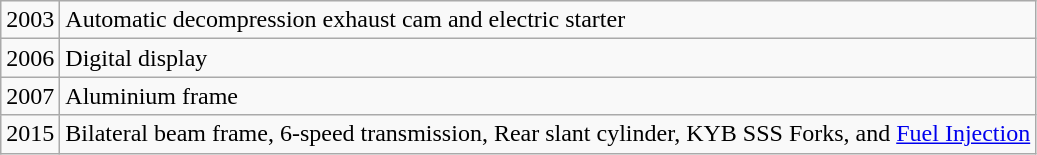<table class="wikitable">
<tr>
<td>2003</td>
<td>Automatic decompression exhaust cam and electric starter</td>
</tr>
<tr>
<td>2006</td>
<td>Digital display</td>
</tr>
<tr>
<td>2007</td>
<td>Aluminium frame</td>
</tr>
<tr>
<td>2015</td>
<td>Bilateral beam frame, 6-speed transmission, Rear slant cylinder, KYB SSS Forks, and <a href='#'>Fuel Injection</a></td>
</tr>
</table>
